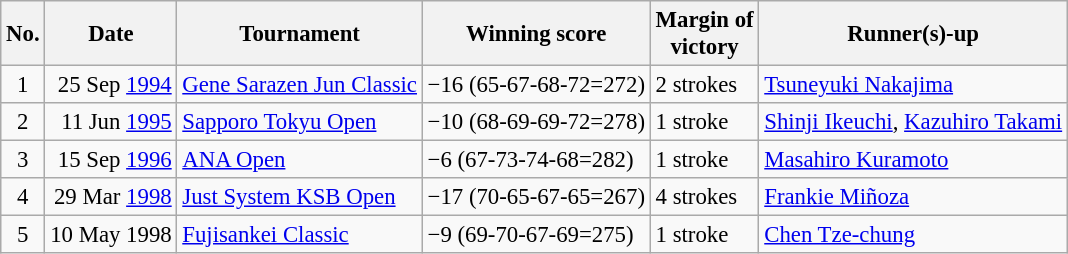<table class="wikitable" style="font-size:95%;">
<tr>
<th>No.</th>
<th>Date</th>
<th>Tournament</th>
<th>Winning score</th>
<th>Margin of<br>victory</th>
<th>Runner(s)-up</th>
</tr>
<tr>
<td align=center>1</td>
<td align=right>25 Sep <a href='#'>1994</a></td>
<td><a href='#'>Gene Sarazen Jun Classic</a></td>
<td>−16 (65-67-68-72=272)</td>
<td>2 strokes</td>
<td> <a href='#'>Tsuneyuki Nakajima</a></td>
</tr>
<tr>
<td align=center>2</td>
<td align=right>11 Jun <a href='#'>1995</a></td>
<td><a href='#'>Sapporo Tokyu Open</a></td>
<td>−10 (68-69-69-72=278)</td>
<td>1 stroke</td>
<td> <a href='#'>Shinji Ikeuchi</a>,  <a href='#'>Kazuhiro Takami</a></td>
</tr>
<tr>
<td align=center>3</td>
<td align=right>15 Sep <a href='#'>1996</a></td>
<td><a href='#'>ANA Open</a></td>
<td>−6 (67-73-74-68=282)</td>
<td>1 stroke</td>
<td> <a href='#'>Masahiro Kuramoto</a></td>
</tr>
<tr>
<td align=center>4</td>
<td align=right>29 Mar <a href='#'>1998</a></td>
<td><a href='#'>Just System KSB Open</a></td>
<td>−17 (70-65-67-65=267)</td>
<td>4 strokes</td>
<td> <a href='#'>Frankie Miñoza</a></td>
</tr>
<tr>
<td align=center>5</td>
<td align=right>10 May 1998</td>
<td><a href='#'>Fujisankei Classic</a></td>
<td>−9 (69-70-67-69=275)</td>
<td>1 stroke</td>
<td> <a href='#'>Chen Tze-chung</a></td>
</tr>
</table>
